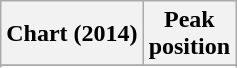<table class="wikitable sortable">
<tr>
<th>Chart (2014)</th>
<th>Peak<br>position</th>
</tr>
<tr>
</tr>
<tr>
</tr>
<tr>
</tr>
<tr>
</tr>
<tr>
</tr>
</table>
